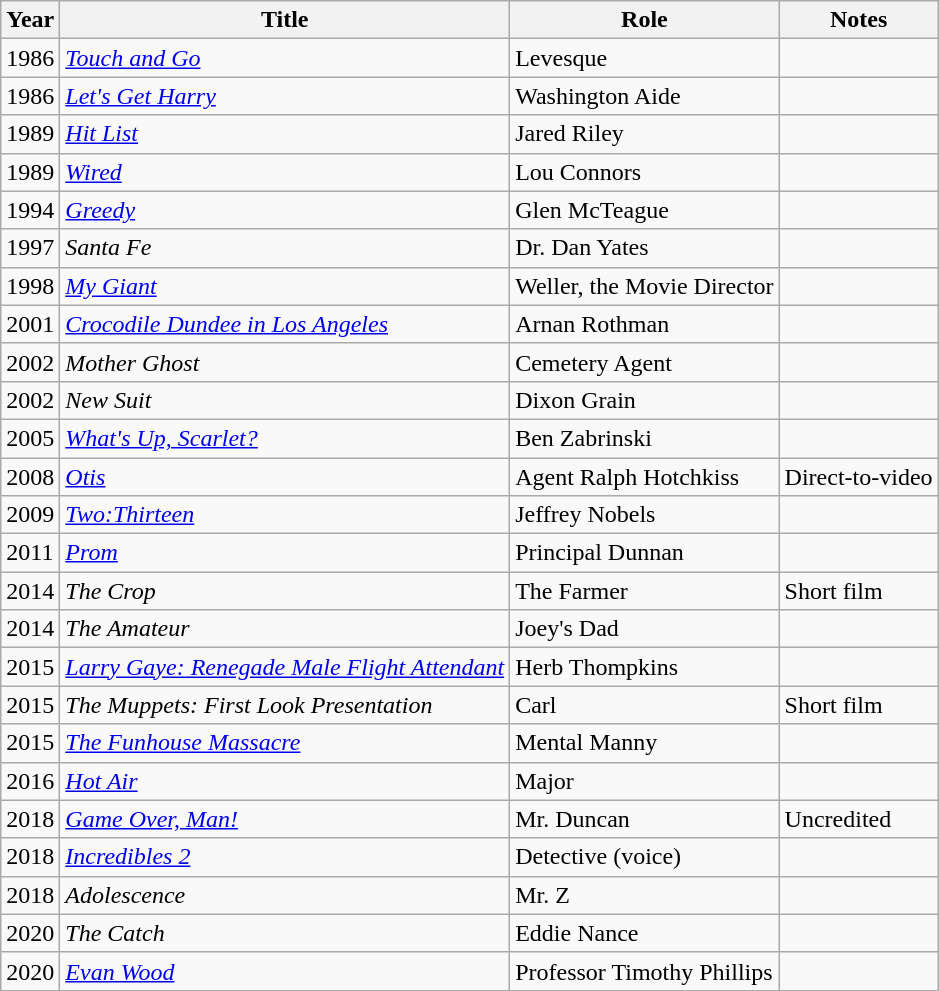<table class="wikitable sortable">
<tr>
<th>Year</th>
<th>Title</th>
<th>Role</th>
<th>Notes</th>
</tr>
<tr>
<td>1986</td>
<td><em><a href='#'>Touch and Go</a></em></td>
<td>Levesque</td>
<td></td>
</tr>
<tr>
<td>1986</td>
<td><em><a href='#'>Let's Get Harry</a></em></td>
<td>Washington Aide</td>
<td></td>
</tr>
<tr>
<td>1989</td>
<td><em><a href='#'>Hit List</a></em></td>
<td>Jared Riley</td>
<td></td>
</tr>
<tr>
<td>1989</td>
<td><em><a href='#'>Wired</a></em></td>
<td>Lou Connors</td>
<td></td>
</tr>
<tr>
<td>1994</td>
<td><em><a href='#'>Greedy</a></em></td>
<td>Glen McTeague</td>
<td></td>
</tr>
<tr>
<td>1997</td>
<td><em>Santa Fe</em></td>
<td>Dr. Dan Yates</td>
<td></td>
</tr>
<tr>
<td>1998</td>
<td><em><a href='#'>My Giant</a></em></td>
<td>Weller, the Movie Director</td>
<td></td>
</tr>
<tr>
<td>2001</td>
<td><em><a href='#'>Crocodile Dundee in Los Angeles</a></em></td>
<td>Arnan Rothman</td>
<td></td>
</tr>
<tr>
<td>2002</td>
<td><em>Mother Ghost</em></td>
<td>Cemetery Agent</td>
<td></td>
</tr>
<tr>
<td>2002</td>
<td><em>New Suit</em></td>
<td>Dixon Grain</td>
<td></td>
</tr>
<tr>
<td>2005</td>
<td><em><a href='#'>What's Up, Scarlet?</a></em></td>
<td>Ben Zabrinski</td>
<td></td>
</tr>
<tr>
<td>2008</td>
<td><em><a href='#'>Otis</a></em></td>
<td>Agent Ralph Hotchkiss</td>
<td>Direct-to-video</td>
</tr>
<tr>
<td>2009</td>
<td><em><a href='#'>Two:Thirteen</a></em></td>
<td>Jeffrey Nobels</td>
<td></td>
</tr>
<tr>
<td>2011</td>
<td><em><a href='#'>Prom</a></em></td>
<td>Principal Dunnan</td>
<td></td>
</tr>
<tr>
<td>2014</td>
<td><em>The Crop</em></td>
<td>The Farmer</td>
<td>Short film</td>
</tr>
<tr>
<td>2014</td>
<td><em>The Amateur</em></td>
<td>Joey's Dad</td>
<td></td>
</tr>
<tr>
<td>2015</td>
<td><em><a href='#'>Larry Gaye: Renegade Male Flight Attendant</a></em></td>
<td>Herb Thompkins</td>
<td></td>
</tr>
<tr>
<td>2015</td>
<td><em>The Muppets: First Look Presentation</em></td>
<td>Carl</td>
<td>Short film</td>
</tr>
<tr>
<td>2015</td>
<td><em><a href='#'>The Funhouse Massacre</a></em></td>
<td>Mental Manny</td>
<td></td>
</tr>
<tr>
<td>2016</td>
<td><em><a href='#'>Hot Air</a></em></td>
<td>Major</td>
<td></td>
</tr>
<tr>
<td>2018</td>
<td><em><a href='#'>Game Over, Man!</a></em></td>
<td>Mr. Duncan</td>
<td>Uncredited</td>
</tr>
<tr>
<td>2018</td>
<td><em><a href='#'>Incredibles 2</a></em></td>
<td>Detective (voice)</td>
<td></td>
</tr>
<tr>
<td>2018</td>
<td><em>Adolescence</em></td>
<td>Mr. Z</td>
<td></td>
</tr>
<tr>
<td>2020</td>
<td><em>The Catch</em></td>
<td>Eddie Nance</td>
<td></td>
</tr>
<tr>
<td>2020</td>
<td><em><a href='#'>Evan Wood</a></em></td>
<td>Professor Timothy Phillips</td>
<td></td>
</tr>
<tr>
</tr>
</table>
